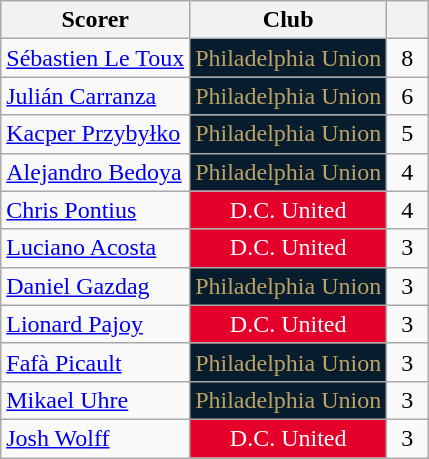<table class="wikitable">
<tr>
<th>Scorer</th>
<th>Club</th>
<th width=20></th>
</tr>
<tr>
<td> <a href='#'>Sébastien Le Toux</a></td>
<td style="text-align:center; background:#071C2C;color:#BEA367;">Philadelphia Union</td>
<td align=center>8</td>
</tr>
<tr>
<td> <a href='#'>Julián Carranza</a></td>
<td style="text-align:center; background:#071C2C;color:#BEA367;">Philadelphia Union</td>
<td align=center>6</td>
</tr>
<tr>
<td> <a href='#'>Kacper Przybyłko</a></td>
<td style="text-align:center; background:#071C2C;color:#BEA367;">Philadelphia Union</td>
<td align=center>5</td>
</tr>
<tr>
<td> <a href='#'>Alejandro Bedoya</a></td>
<td style="text-align:center; background:#071C2C;color:#BEA367;">Philadelphia Union</td>
<td align=center>4</td>
</tr>
<tr>
<td> <a href='#'>Chris Pontius</a></td>
<td style="text-align:center; background:#E4002B;color:white;">D.C. United</td>
<td align=center>4</td>
</tr>
<tr>
<td> <a href='#'>Luciano Acosta</a></td>
<td style="text-align:center; background:#E4002B;color:white;">D.C. United</td>
<td align=center>3</td>
</tr>
<tr>
<td> <a href='#'>Daniel Gazdag</a></td>
<td style="text-align:center; background:#071C2C;color:#BEA367;">Philadelphia Union</td>
<td align=center>3</td>
</tr>
<tr>
<td> <a href='#'>Lionard Pajoy</a></td>
<td style="text-align:center; background:#E4002B;color:white;">D.C. United</td>
<td align=center>3</td>
</tr>
<tr>
<td> <a href='#'>Fafà Picault</a></td>
<td style="text-align:center; background:#071C2C;color:#BEA367;">Philadelphia Union</td>
<td align=center>3</td>
</tr>
<tr>
<td> <a href='#'>Mikael Uhre</a></td>
<td style="text-align:center; background:#071C2C;color:#BEA367;">Philadelphia Union</td>
<td align=center>3</td>
</tr>
<tr>
<td> <a href='#'>Josh Wolff</a></td>
<td style="text-align:center; background:#E4002B;color:white;">D.C. United</td>
<td align=center>3</td>
</tr>
</table>
